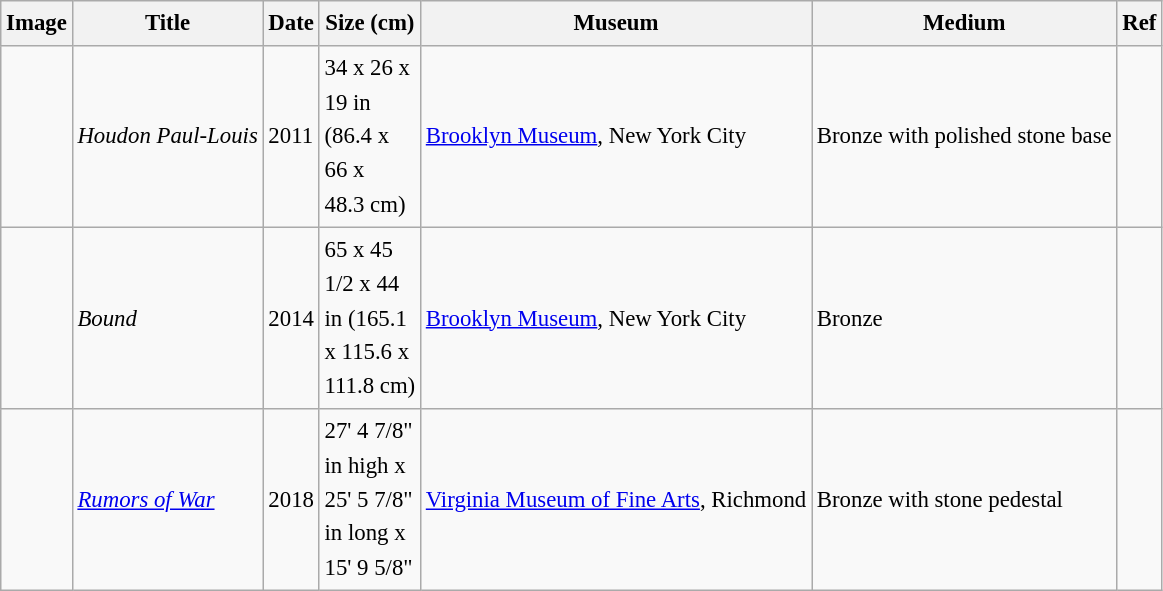<table class="wikitable sortable" style="font-size:95%;border:0px;text-align:left;line-height:150%;">
<tr>
<th>Image</th>
<th>Title</th>
<th>Date</th>
<th width=60px>Size (cm)</th>
<th>Museum</th>
<th>Medium</th>
<th>Ref</th>
</tr>
<tr>
<td></td>
<td><em>Houdon Paul-Louis</em></td>
<td>2011</td>
<td>34 x 26 x 19 in (86.4 x 66 x 48.3 cm)</td>
<td><a href='#'>Brooklyn Museum</a>, New York City</td>
<td>Bronze with polished stone base</td>
<td></td>
</tr>
<tr>
<td></td>
<td><em>Bound</em></td>
<td>2014</td>
<td>65 x 45 1/2 x 44 in (165.1 x 115.6 x 111.8 cm)</td>
<td><a href='#'>Brooklyn Museum</a>, New York City</td>
<td>Bronze</td>
<td></td>
</tr>
<tr>
<td></td>
<td><em><a href='#'>Rumors of War</a></em></td>
<td>2018</td>
<td>27' 4 7/8" in high x 25' 5 7/8" in long x 15' 9 5/8"</td>
<td><a href='#'>Virginia Museum of Fine Arts</a>, Richmond</td>
<td>Bronze with stone pedestal</td>
<td></td>
</tr>
</table>
